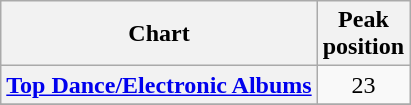<table class="wikitable plainrowheaders sortable" style="text-align:center;" border="1">
<tr>
<th scope="col">Chart</th>
<th scope="col">Peak<br>position</th>
</tr>
<tr>
<th scope="row"><a href='#'>Top Dance/Electronic Albums</a></th>
<td>23</td>
</tr>
<tr>
</tr>
</table>
